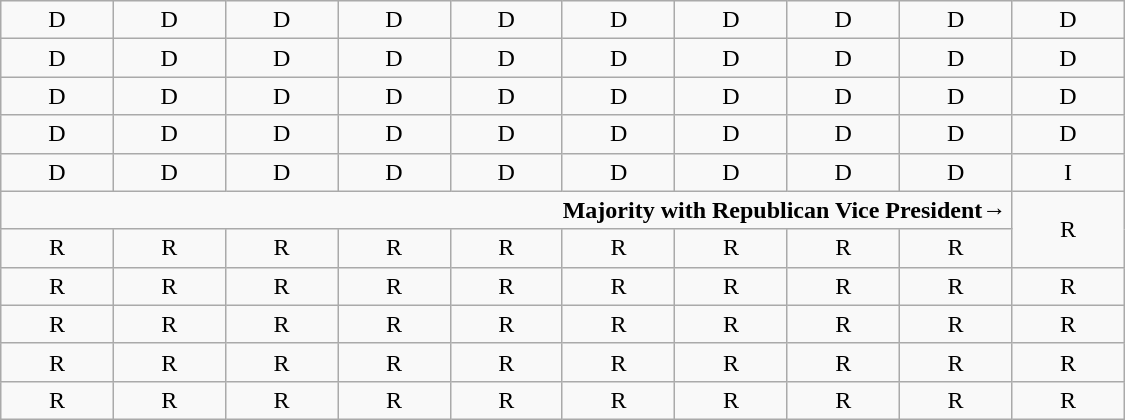<table class="wikitable" style="text-align:center" width=750px>
<tr>
<td>D</td>
<td>D</td>
<td>D</td>
<td>D</td>
<td>D</td>
<td>D</td>
<td>D</td>
<td>D</td>
<td>D</td>
<td>D</td>
</tr>
<tr>
<td width=10%  >D</td>
<td width=10%  >D</td>
<td width=10%  >D</td>
<td width=10%  >D</td>
<td width=10%  >D</td>
<td width=10%  >D</td>
<td width=10%  >D</td>
<td width=10%  >D</td>
<td width=10%  >D</td>
<td width=10%  >D</td>
</tr>
<tr>
<td>D</td>
<td>D</td>
<td>D</td>
<td>D</td>
<td>D</td>
<td>D</td>
<td>D</td>
<td>D</td>
<td>D</td>
<td>D</td>
</tr>
<tr>
<td>D<br></td>
<td>D<br></td>
<td>D<br></td>
<td>D</td>
<td>D</td>
<td>D</td>
<td>D</td>
<td>D</td>
<td>D</td>
<td>D</td>
</tr>
<tr>
<td>D<br></td>
<td>D<br></td>
<td>D<br></td>
<td>D<br></td>
<td>D<br></td>
<td>D<br></td>
<td>D<br></td>
<td>D<br></td>
<td>D<br></td>
<td>I</td>
</tr>
<tr>
<td colspan=9 align=right><strong>Majority with Republican Vice President→</strong></td>
<td rowspan=2 >R<br></td>
</tr>
<tr>
<td>R<br></td>
<td>R<br></td>
<td>R<br></td>
<td>R<br></td>
<td>R<br></td>
<td>R<br></td>
<td>R<br></td>
<td>R<br></td>
<td>R<br></td>
</tr>
<tr>
<td>R<br></td>
<td>R<br></td>
<td>R<br></td>
<td>R<br></td>
<td>R<br></td>
<td>R<br></td>
<td>R<br></td>
<td>R<br></td>
<td>R<br></td>
<td>R<br></td>
</tr>
<tr>
<td>R</td>
<td>R</td>
<td>R</td>
<td>R</td>
<td>R</td>
<td>R</td>
<td>R</td>
<td>R</td>
<td>R</td>
<td>R<br></td>
</tr>
<tr>
<td>R</td>
<td>R</td>
<td>R</td>
<td>R</td>
<td>R</td>
<td>R</td>
<td>R</td>
<td>R</td>
<td>R</td>
<td>R</td>
</tr>
<tr>
<td>R</td>
<td>R</td>
<td>R</td>
<td>R</td>
<td>R</td>
<td>R</td>
<td>R</td>
<td>R</td>
<td>R</td>
<td>R</td>
</tr>
</table>
